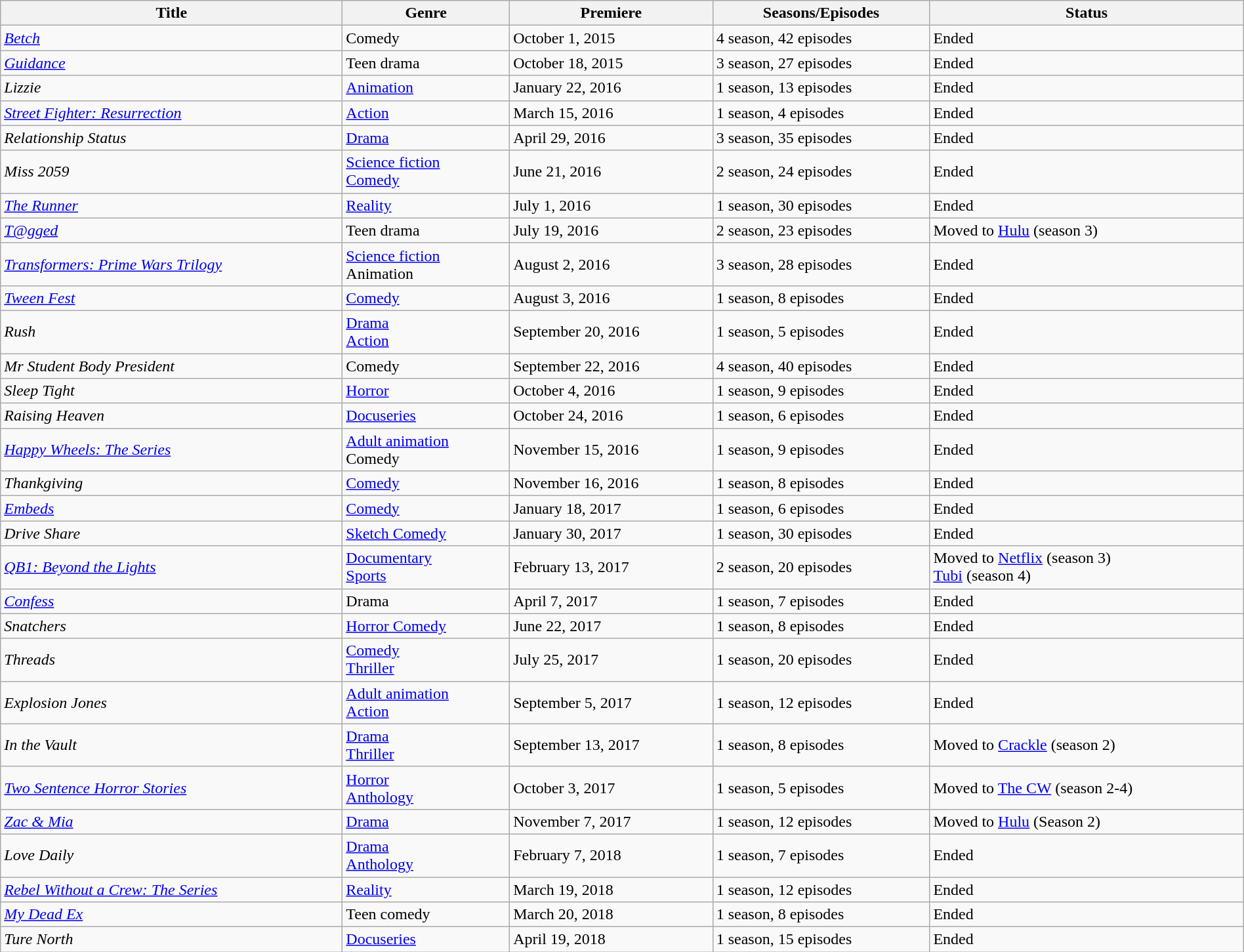<table class="wikitable sortable" style="width:100%;">
<tr>
<th>Title</th>
<th>Genre</th>
<th>Premiere</th>
<th>Seasons/Episodes</th>
<th>Status</th>
</tr>
<tr>
<td><em><a href='#'>Betch</a></em></td>
<td>Comedy</td>
<td>October 1, 2015</td>
<td>4 season, 42 episodes</td>
<td>Ended</td>
</tr>
<tr>
<td><em><a href='#'>Guidance</a></em></td>
<td>Teen drama</td>
<td>October 18, 2015</td>
<td>3 season, 27 episodes</td>
<td>Ended</td>
</tr>
<tr>
<td><em>Lizzie</em></td>
<td><a href='#'>Animation</a></td>
<td>January 22, 2016</td>
<td>1 season, 13 episodes</td>
<td>Ended</td>
</tr>
<tr>
<td><em><a href='#'>Street Fighter: Resurrection</a></em></td>
<td><a href='#'>Action</a></td>
<td>March 15, 2016</td>
<td>1 season, 4 episodes</td>
<td>Ended</td>
</tr>
<tr>
<td><em>Relationship Status</em></td>
<td><a href='#'>Drama</a></td>
<td>April 29, 2016</td>
<td>3 season, 35 episodes</td>
<td>Ended</td>
</tr>
<tr>
<td><em>Miss 2059</em></td>
<td><a href='#'>Science fiction</a><br><a href='#'>Comedy</a></td>
<td>June 21, 2016</td>
<td>2 season, 24 episodes</td>
<td>Ended</td>
</tr>
<tr>
<td><em><a href='#'>The Runner</a></em></td>
<td><a href='#'>Reality</a></td>
<td>July 1, 2016</td>
<td>1 season, 30 episodes</td>
<td>Ended</td>
</tr>
<tr>
<td><em><a href='#'>T@gged</a></em></td>
<td>Teen drama</td>
<td>July 19, 2016</td>
<td>2 season, 23 episodes</td>
<td>Moved to <a href='#'>Hulu</a> (season 3)</td>
</tr>
<tr>
<td><em><a href='#'>Transformers: Prime Wars Trilogy</a></em></td>
<td><a href='#'>Science fiction</a><br>Animation</td>
<td>August 2, 2016</td>
<td>3 season, 28 episodes</td>
<td>Ended</td>
</tr>
<tr>
<td><em><a href='#'>Tween Fest</a></em></td>
<td><a href='#'>Comedy</a></td>
<td>August 3, 2016</td>
<td>1 season, 8 episodes</td>
<td>Ended</td>
</tr>
<tr>
<td><em>Rush</em></td>
<td><a href='#'>Drama</a><br><a href='#'>Action</a></td>
<td>September 20, 2016</td>
<td>1 season, 5 episodes</td>
<td>Ended</td>
</tr>
<tr>
<td><em>Mr Student Body President</em></td>
<td>Comedy</td>
<td>September 22, 2016</td>
<td>4 season, 40 episodes</td>
<td>Ended</td>
</tr>
<tr>
<td><em>Sleep Tight</em></td>
<td><a href='#'>Horror</a></td>
<td>October 4, 2016</td>
<td>1 season, 9 episodes</td>
<td>Ended</td>
</tr>
<tr>
<td><em>Raising Heaven</em></td>
<td><a href='#'>Docuseries</a></td>
<td>October 24, 2016</td>
<td>1 season, 6 episodes</td>
<td>Ended</td>
</tr>
<tr>
<td><em><a href='#'>Happy Wheels: The Series</a></em></td>
<td><a href='#'>Adult animation</a><br>Comedy</td>
<td>November 15, 2016</td>
<td>1 season, 9 episodes</td>
<td>Ended</td>
</tr>
<tr>
<td><em>Thankgiving</em></td>
<td><a href='#'>Comedy</a></td>
<td>November 16, 2016</td>
<td>1 season, 8 episodes</td>
<td>Ended</td>
</tr>
<tr>
<td><em><a href='#'>Embeds</a></em></td>
<td><a href='#'>Comedy</a></td>
<td>January 18, 2017</td>
<td>1 season, 6 episodes</td>
<td>Ended</td>
</tr>
<tr>
<td><em>Drive Share</em></td>
<td><a href='#'>Sketch Comedy</a></td>
<td>January 30, 2017</td>
<td>1 season, 30 episodes</td>
<td>Ended</td>
</tr>
<tr>
<td><em><a href='#'>QB1: Beyond the Lights</a></em></td>
<td><a href='#'>Documentary</a><br><a href='#'>Sports</a></td>
<td>February 13, 2017</td>
<td>2 season, 20 episodes</td>
<td>Moved to <a href='#'>Netflix</a> (season 3)<br><a href='#'>Tubi</a> (season 4)</td>
</tr>
<tr>
<td><em><a href='#'>Confess</a></em></td>
<td>Drama</td>
<td>April 7, 2017</td>
<td>1 season, 7 episodes</td>
<td>Ended</td>
</tr>
<tr>
<td><em>Snatchers</em></td>
<td><a href='#'>Horror Comedy</a></td>
<td>June 22, 2017</td>
<td>1 season, 8 episodes</td>
<td>Ended</td>
</tr>
<tr>
<td><em>Threads</em></td>
<td><a href='#'>Comedy</a><br><a href='#'>Thriller</a></td>
<td>July 25, 2017</td>
<td>1 season, 20 episodes</td>
<td>Ended</td>
</tr>
<tr>
<td><em>Explosion Jones</em></td>
<td><a href='#'>Adult animation</a><br><a href='#'>Action</a></td>
<td>September 5, 2017</td>
<td>1 season, 12 episodes</td>
<td>Ended</td>
</tr>
<tr>
<td><em>In the Vault</em></td>
<td><a href='#'>Drama</a><br><a href='#'>Thriller</a></td>
<td>September 13, 2017</td>
<td>1 season, 8 episodes</td>
<td>Moved to <a href='#'>Crackle</a> (season 2)</td>
</tr>
<tr>
<td><em><a href='#'>Two Sentence Horror Stories</a></em></td>
<td><a href='#'>Horror</a><br><a href='#'>Anthology</a></td>
<td>October 3, 2017</td>
<td>1 season, 5 episodes</td>
<td>Moved to <a href='#'>The CW</a> (season 2-4)</td>
</tr>
<tr>
<td><em><a href='#'>Zac & Mia</a></em></td>
<td><a href='#'>Drama</a></td>
<td>November 7, 2017</td>
<td>1 season, 12 episodes</td>
<td>Moved to <a href='#'>Hulu</a> (Season 2)</td>
</tr>
<tr>
<td><em>Love Daily</em></td>
<td><a href='#'>Drama</a><br><a href='#'>Anthology</a></td>
<td>February 7, 2018</td>
<td>1 season, 7 episodes</td>
<td>Ended</td>
</tr>
<tr>
<td><em><a href='#'>Rebel Without a Crew: The Series</a></em></td>
<td><a href='#'>Reality</a></td>
<td>March 19, 2018</td>
<td>1 season, 12 episodes</td>
<td>Ended</td>
</tr>
<tr>
<td><em><a href='#'>My Dead Ex</a></em></td>
<td>Teen comedy</td>
<td>March 20, 2018</td>
<td>1 season, 8 episodes</td>
<td>Ended</td>
</tr>
<tr>
<td><em>Ture North</em></td>
<td><a href='#'>Docuseries</a></td>
<td>April 19, 2018</td>
<td>1 season, 15 episodes</td>
<td>Ended</td>
</tr>
</table>
